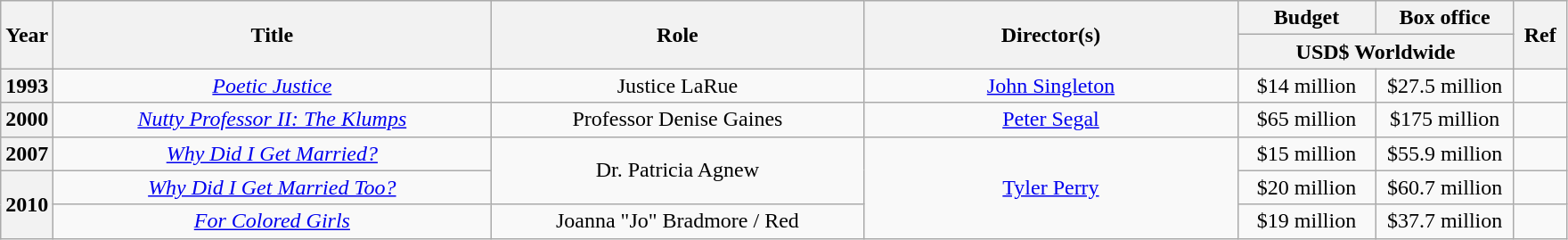<table class="wikitable sortable plainrowheaders" style="text-align: center;">
<tr>
<th rowspan="2" scope="col">Year</th>
<th rowspan="2" scope="col" style="width: 20em;">Title</th>
<th rowspan="2" scope="col" style="width: 17em;">Role</th>
<th rowspan="2" scope="col" style="width: 17em;">Director(s)</th>
<th scope="col" style="width: 6em;">Budget</th>
<th scope="col" style="width: 6em;">Box office</th>
<th rowspan="2" scope="col" style="width: 2em;" class="unsortable">Ref</th>
</tr>
<tr class="unsortable">
<th colspan="2" class="unsortable">USD$ Worldwide</th>
</tr>
<tr>
<th scope="row">1993</th>
<td><em><a href='#'>Poetic Justice</a></em></td>
<td>Justice LaRue</td>
<td><a href='#'>John Singleton</a></td>
<td>$14 million</td>
<td>$27.5 million</td>
<td></td>
</tr>
<tr>
<th scope="row">2000</th>
<td><em><a href='#'>Nutty Professor II: The Klumps</a></em></td>
<td>Professor Denise Gaines</td>
<td><a href='#'>Peter Segal</a></td>
<td>$65 million</td>
<td>$175 million</td>
<td></td>
</tr>
<tr>
<th scope="row">2007</th>
<td><em><a href='#'>Why Did I Get Married?</a></em></td>
<td rowspan="2">Dr. Patricia Agnew</td>
<td rowspan="3"><a href='#'>Tyler Perry</a></td>
<td>$15 million</td>
<td>$55.9 million</td>
<td></td>
</tr>
<tr>
<th rowspan="2" scope="row">2010</th>
<td><em><a href='#'>Why Did I Get Married Too?</a></em></td>
<td>$20 million</td>
<td>$60.7 million</td>
<td></td>
</tr>
<tr>
<td><em><a href='#'>For Colored Girls</a></em></td>
<td>Joanna "Jo" Bradmore / Red</td>
<td>$19 million</td>
<td>$37.7 million</td>
<td></td>
</tr>
</table>
